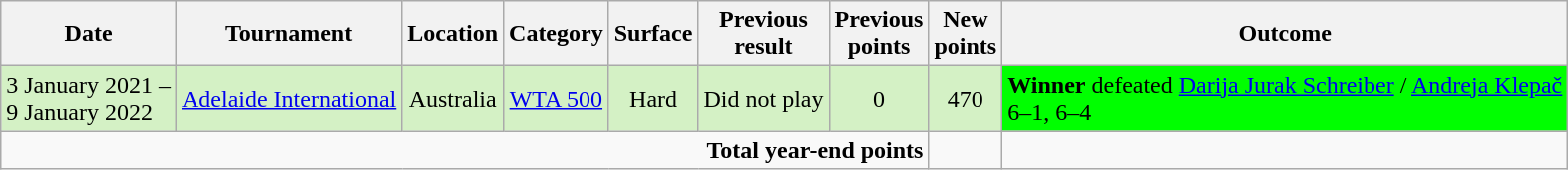<table class="wikitable">
<tr>
<th>Date</th>
<th>Tournament</th>
<th>Location</th>
<th>Category</th>
<th>Surface</th>
<th>Previous<br>result</th>
<th>Previous<br>points</th>
<th>New<br>points</th>
<th>Outcome</th>
</tr>
<tr style="background:#d4f1c5">
<td>3 January 2021 –<br>9 January 2022</td>
<td style="text-align:center"><a href='#'>Adelaide International</a></td>
<td style="text-align:center">Australia</td>
<td style="text-align:center"><a href='#'>WTA 500</a></td>
<td style="text-align:center">Hard</td>
<td style="text-align:center">Did not play</td>
<td style="text-align:center">0</td>
<td style="text-align:center">470</td>
<td style="background:lime"><strong>Winner</strong> defeated  <a href='#'>Darija Jurak Schreiber</a> /  <a href='#'>Andreja Klepač</a><br>6–1, 6–4</td>
</tr>
<tr>
<td colspan="7" style="text-align:right"><strong>Total year-end points</strong></td>
<td style="text-align:center"></td>
<td></td>
</tr>
</table>
